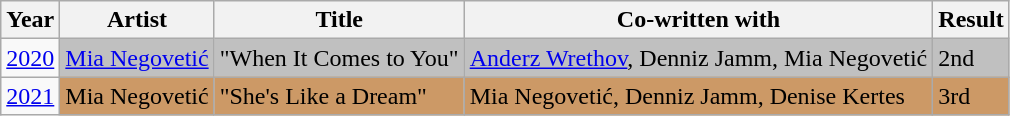<table class="wikitable plainrowheaders">
<tr>
<th scope="col">Year</th>
<th scope="col">Artist</th>
<th scope="col">Title</th>
<th scope="col">Co-written with</th>
<th scope="col">Result</th>
</tr>
<tr>
<td><a href='#'>2020</a></td>
<td bgcolor="silver"><a href='#'>Mia Negovetić</a></td>
<td bgcolor="silver">"When It Comes to You"</td>
<td bgcolor="silver"><a href='#'>Anderz Wrethov</a>, Denniz Jamm, Mia Negovetić</td>
<td bgcolor="silver">2nd</td>
</tr>
<tr>
<td><a href='#'>2021</a></td>
<td bgcolor="#cc9966">Mia Negovetić</td>
<td bgcolor="#cc9966">"She's Like a Dream"</td>
<td bgcolor="#cc9966">Mia Negovetić, Denniz Jamm, Denise Kertes</td>
<td bgcolor="#cc9966">3rd</td>
</tr>
</table>
